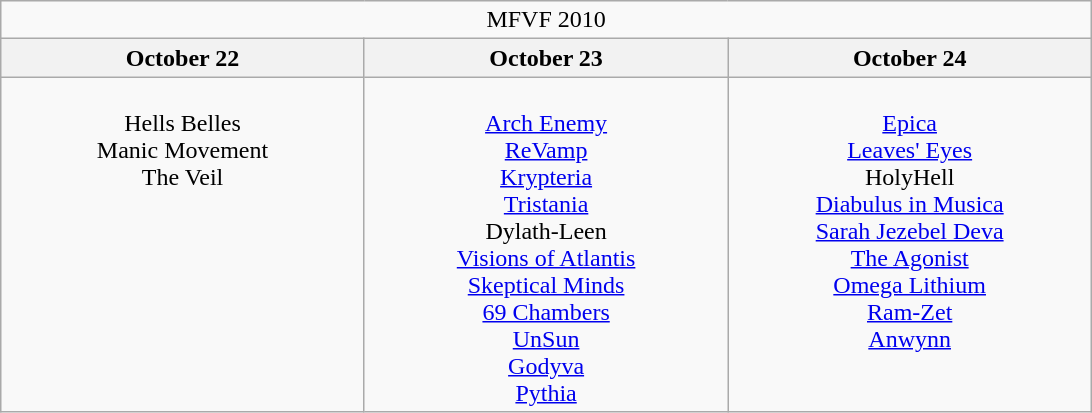<table class="wikitable">
<tr>
<td colspan="3" align="center">MFVF 2010</td>
</tr>
<tr>
<th>October 22</th>
<th>October 23</th>
<th>October 24</th>
</tr>
<tr>
<td valign="top" align="center" width=235><br>Hells Belles<br>
Manic Movement<br>
The Veil</td>
<td valign="top" align="center" width=235><br><a href='#'>Arch Enemy</a><br>
<a href='#'>ReVamp</a><br>
<a href='#'>Krypteria</a><br>
<a href='#'>Tristania</a><br>
Dylath-Leen<br>
<a href='#'>Visions of Atlantis</a><br>
<a href='#'>Skeptical Minds</a><br>
<a href='#'>69 Chambers</a><br>
<a href='#'>UnSun</a><br>
<a href='#'>Godyva</a><br>
<a href='#'>Pythia</a></td>
<td valign="top" align="center" width=235><br><a href='#'>Epica</a><br>
<a href='#'>Leaves' Eyes</a><br>
HolyHell<br>
<a href='#'>Diabulus in Musica</a><br>
<a href='#'>Sarah Jezebel Deva</a><br>
<a href='#'>The Agonist</a><br>
<a href='#'>Omega Lithium</a><br>
<a href='#'>Ram-Zet</a><br>
<a href='#'>Anwynn</a></td>
</tr>
</table>
